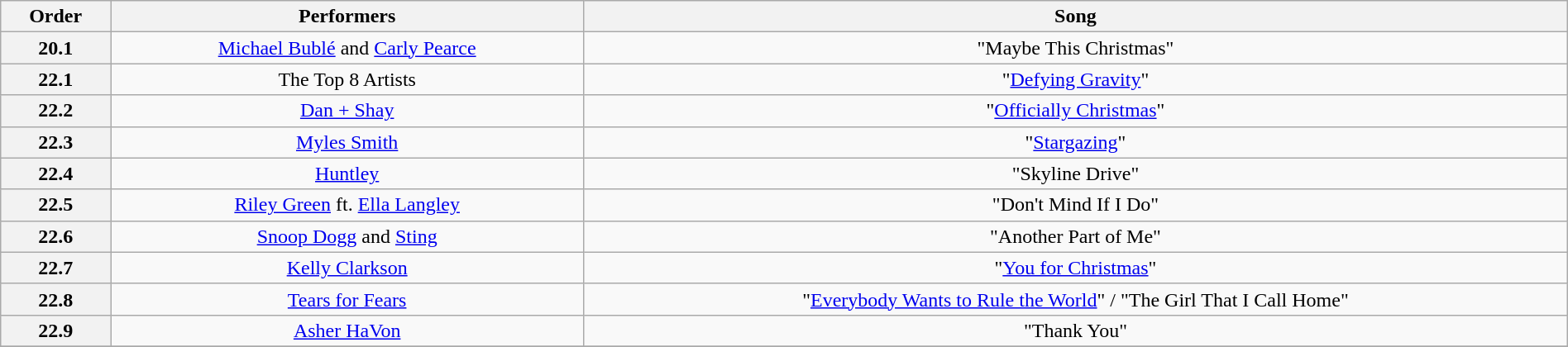<table class="wikitable" style="text-align:center; width:100%">
<tr>
<th>Order</th>
<th>Performers</th>
<th>Song</th>
</tr>
<tr>
<th>20.1</th>
<td><a href='#'>Michael Bublé</a> and <a href='#'>Carly Pearce</a></td>
<td>"Maybe This Christmas"</td>
</tr>
<tr>
<th>22.1</th>
<td>The Top 8 Artists</td>
<td>"<a href='#'>Defying Gravity</a>"</td>
</tr>
<tr>
<th>22.2</th>
<td><a href='#'>Dan + Shay</a></td>
<td>"<a href='#'>Officially Christmas</a>"</td>
</tr>
<tr>
<th>22.3</th>
<td><a href='#'>Myles Smith</a></td>
<td>"<a href='#'>Stargazing</a>"</td>
</tr>
<tr>
<th>22.4</th>
<td><a href='#'>Huntley</a></td>
<td>"Skyline Drive"</td>
</tr>
<tr>
<th>22.5</th>
<td><a href='#'>Riley Green</a> ft. <a href='#'>Ella Langley</a></td>
<td>"Don't Mind If I Do"</td>
</tr>
<tr>
<th>22.6</th>
<td><a href='#'>Snoop Dogg</a> and <a href='#'>Sting</a></td>
<td>"Another Part of Me"</td>
</tr>
<tr>
<th>22.7</th>
<td><a href='#'>Kelly Clarkson</a></td>
<td>"<a href='#'>You for Christmas</a>"</td>
</tr>
<tr>
<th>22.8</th>
<td><a href='#'>Tears for Fears</a></td>
<td>"<a href='#'>Everybody Wants to Rule the World</a>" / "The Girl That I Call Home"</td>
</tr>
<tr>
<th>22.9</th>
<td><a href='#'>Asher HaVon</a></td>
<td>"Thank You"</td>
</tr>
<tr>
</tr>
</table>
